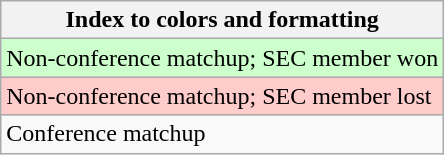<table class="wikitable">
<tr>
<th>Index to colors and formatting</th>
</tr>
<tr bgcolor=#ccffcc>
<td>Non-conference matchup; SEC member won</td>
</tr>
<tr bgcolor=#ffcccc>
<td>Non-conference matchup; SEC member lost</td>
</tr>
<tr>
<td>Conference matchup</td>
</tr>
</table>
